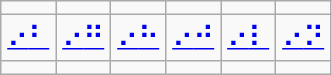<table class="wikitable noresize nowrap" style="text-align: center; font-size: larger;">
<tr>
<td></td>
<td></td>
<td></td>
<td></td>
<td></td>
<td></td>
</tr>
<tr>
<td><a href='#'>⠔</a><a href='#'>⠃</a></td>
<td><a href='#'>⠔</a><a href='#'>⠛</a></td>
<td><a href='#'>⠔</a><a href='#'>⠓</a></td>
<td><a href='#'>⠔</a><a href='#'>⠚</a></td>
<td><a href='#'>⠔</a><a href='#'>⠇</a></td>
<td><a href='#'>⠔</a><a href='#'>⠝</a></td>
</tr>
<tr>
<td></td>
<td></td>
<td></td>
<td></td>
<td></td>
<td></td>
</tr>
</table>
